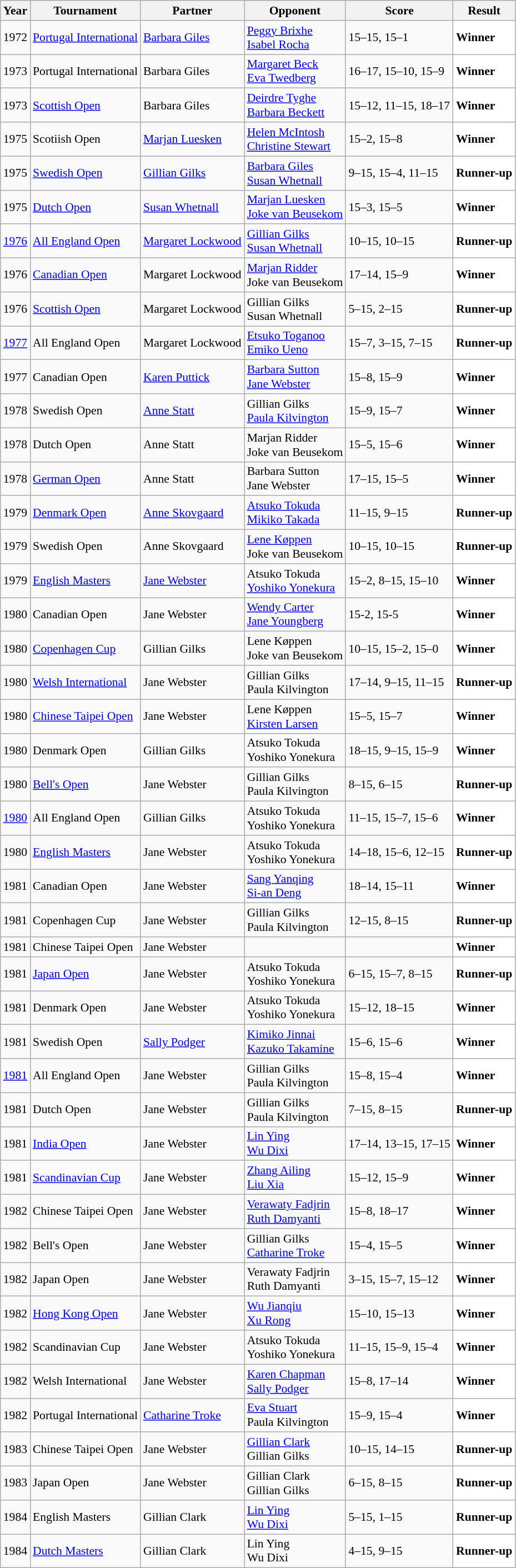<table class="sortable wikitable" style="font-size: 90%;">
<tr>
<th>Year</th>
<th>Tournament</th>
<th>Partner</th>
<th>Opponent</th>
<th>Score</th>
<th>Result</th>
</tr>
<tr>
<td align="center">1972</td>
<td align="left"><a href='#'>Portugal International</a></td>
<td align="left"> <a href='#'>Barbara Giles</a></td>
<td align="left"> <a href='#'>Peggy Brixhe</a><br> <a href='#'>Isabel Rocha</a></td>
<td align="left">15–15, 15–1</td>
<td style="text-align:left; background:white"> <strong>Winner</strong></td>
</tr>
<tr>
<td align="center">1973</td>
<td align="left">Portugal International</td>
<td align="left"> Barbara Giles</td>
<td align="left"> <a href='#'>Margaret Beck</a><br> <a href='#'>Eva Twedberg</a></td>
<td align="left">16–17, 15–10, 15–9</td>
<td style="text-align:left; background:white"> <strong>Winner</strong></td>
</tr>
<tr>
<td align="center">1973</td>
<td align="left"><a href='#'>Scottish Open</a></td>
<td align="left"> Barbara Giles</td>
<td align="left"> <a href='#'>Deirdre Tyghe</a><br> <a href='#'>Barbara Beckett</a></td>
<td align="left">15–12, 11–15, 18–17</td>
<td style="text-align:left; background:white"> <strong>Winner</strong></td>
</tr>
<tr>
<td align="center">1975</td>
<td align="left">Scotiish Open</td>
<td align="left"> <a href='#'>Marjan Luesken</a></td>
<td align="left"> <a href='#'>Helen McIntosh</a><br> <a href='#'>Christine Stewart</a></td>
<td align="left">15–2, 15–8</td>
<td style="text-align:left; background:white"> <strong>Winner</strong></td>
</tr>
<tr>
<td align="center">1975</td>
<td align="left"><a href='#'>Swedish Open</a></td>
<td align="left"> <a href='#'>Gillian Gilks</a></td>
<td align="left"> <a href='#'>Barbara Giles</a><br> <a href='#'>Susan Whetnall</a></td>
<td align="left">9–15, 15–4, 11–15</td>
<td style="text-align:left; background:white"> <strong>Runner-up</strong></td>
</tr>
<tr>
<td align="center">1975</td>
<td align="left"><a href='#'>Dutch Open</a></td>
<td align="left"> <a href='#'>Susan Whetnall</a></td>
<td align="left"> <a href='#'>Marjan Luesken</a><br> <a href='#'>Joke van Beusekom</a></td>
<td align="left">15–3, 15–5</td>
<td style="text-align:left; background:white"> <strong>Winner</strong></td>
</tr>
<tr>
<td align="center"><a href='#'>1976</a></td>
<td align="left"><a href='#'>All England Open</a></td>
<td align="left"> <a href='#'>Margaret Lockwood</a></td>
<td align="left"> <a href='#'>Gillian Gilks</a><br> <a href='#'>Susan Whetnall</a></td>
<td align="left">10–15, 10–15</td>
<td style="text-align:left; background:white"> <strong>Runner-up</strong></td>
</tr>
<tr>
<td align="center">1976</td>
<td align="left"><a href='#'>Canadian Open</a></td>
<td align="left"> Margaret Lockwood</td>
<td align="left"> <a href='#'>Marjan Ridder</a><br> Joke van Beusekom</td>
<td align="left">17–14, 15–9</td>
<td style="text-align:left; background:white"> <strong>Winner</strong></td>
</tr>
<tr>
<td align="center">1976</td>
<td align="left"><a href='#'>Scottish Open</a></td>
<td align="left"> Margaret Lockwood</td>
<td align="left"> Gillian Gilks<br> Susan Whetnall</td>
<td align="left">5–15, 2–15</td>
<td style="text-align:left; background:white"> <strong>Runner-up</strong></td>
</tr>
<tr>
<td align="center"><a href='#'>1977</a></td>
<td align="left">All England Open</td>
<td align="left"> Margaret Lockwood</td>
<td align="left"> <a href='#'>Etsuko Toganoo</a><br> <a href='#'>Emiko Ueno</a></td>
<td align="left">15–7, 3–15, 7–15</td>
<td style="text-align:left; background:white"> <strong>Runner-up</strong></td>
</tr>
<tr>
<td align="center">1977</td>
<td align="left">Canadian Open</td>
<td align="left"> <a href='#'>Karen Puttick</a></td>
<td align="left"> <a href='#'>Barbara Sutton</a><br> <a href='#'>Jane Webster</a></td>
<td align="left">15–8, 15–9</td>
<td style="text-align:left; background:white"> <strong>Winner</strong></td>
</tr>
<tr>
<td align="center">1978</td>
<td align="left">Swedish Open</td>
<td align="left"> <a href='#'>Anne Statt</a></td>
<td align="left"> Gillian Gilks<br> <a href='#'>Paula Kilvington</a></td>
<td align="left">15–9, 15–7</td>
<td style="text-align:left; background:white"> <strong>Winner</strong></td>
</tr>
<tr>
<td align="center">1978</td>
<td align="left">Dutch Open</td>
<td align="left"> Anne Statt</td>
<td align="left"> Marjan Ridder<br> Joke van Beusekom</td>
<td align="left">15–5, 15–6</td>
<td style="text-align:left; background:white"> <strong>Winner</strong></td>
</tr>
<tr>
<td align="center">1978</td>
<td align="left"><a href='#'>German Open</a></td>
<td align="left"> Anne Statt</td>
<td align="left"> Barbara Sutton<br> Jane Webster</td>
<td align="left">17–15, 15–5</td>
<td style="text-align:left; background:white"> <strong>Winner</strong></td>
</tr>
<tr>
<td align="center">1979</td>
<td align="left"><a href='#'>Denmark Open</a></td>
<td align="left"> <a href='#'>Anne Skovgaard</a></td>
<td align="left"> <a href='#'>Atsuko Tokuda</a><br> <a href='#'>Mikiko Takada</a></td>
<td align="left">11–15, 9–15</td>
<td style="text-align:left; background:white"> <strong>Runner-up</strong></td>
</tr>
<tr>
<td align="center">1979</td>
<td align="left">Swedish Open</td>
<td align="left"> Anne Skovgaard</td>
<td align="left"> <a href='#'>Lene Køppen</a><br> Joke van Beusekom</td>
<td align="left">10–15, 10–15</td>
<td style="text-align:left; background:white"> <strong>Runner-up</strong></td>
</tr>
<tr>
<td align="center">1979</td>
<td align="left"><a href='#'>English Masters</a></td>
<td align="left"> <a href='#'>Jane Webster</a></td>
<td align="left"> Atsuko Tokuda<br> <a href='#'>Yoshiko Yonekura</a></td>
<td align="left">15–2, 8–15, 15–10</td>
<td style="text-align:left; background: white"> <strong>Winner</strong></td>
</tr>
<tr>
<td align="center">1980</td>
<td align="left">Canadian Open</td>
<td align="left"> Jane Webster</td>
<td align="left"> <a href='#'>Wendy Carter</a><br> <a href='#'>Jane Youngberg</a></td>
<td align="left">15-2, 15-5</td>
<td style="text-align:left; background:white"> <strong>Winner</strong></td>
</tr>
<tr>
<td align="center">1980</td>
<td align="left"><a href='#'>Copenhagen Cup</a></td>
<td align="left"> Gillian Gilks</td>
<td align="left"> Lene Køppen<br> Joke van Beusekom</td>
<td align="left">10–15, 15–2, 15–0</td>
<td style="text-align:left; background:white"> <strong>Winner</strong></td>
</tr>
<tr>
<td align="center">1980</td>
<td align="left"><a href='#'>Welsh International</a></td>
<td align="left"> Jane Webster</td>
<td align="left"> Gillian Gilks<br> Paula Kilvington</td>
<td align="left">17–14, 9–15, 11–15</td>
<td style="text-align:left; background:white"> <strong>Runner-up</strong></td>
</tr>
<tr>
<td align="center">1980</td>
<td align="left"><a href='#'>Chinese Taipei Open</a></td>
<td align="left"> Jane Webster</td>
<td align="left"> Lene Køppen<br> <a href='#'>Kirsten Larsen</a></td>
<td align="left">15–5, 15–7</td>
<td style="text-align:left; background:white"> <strong>Winner</strong></td>
</tr>
<tr>
<td align="center">1980</td>
<td align="left">Denmark Open</td>
<td align="left"> Gillian Gilks</td>
<td align="left"> Atsuko Tokuda<br> Yoshiko Yonekura</td>
<td align="left">18–15, 9–15, 15–9</td>
<td style="text-align:left; background:white"> <strong>Winner</strong></td>
</tr>
<tr>
<td align="center">1980</td>
<td align="left"><a href='#'>Bell's Open</a></td>
<td align="left"> Jane Webster</td>
<td align="left"> Gillian Gilks<br> Paula Kilvington</td>
<td align="left">8–15, 6–15</td>
<td style="text-align:left; background:white"> <strong>Runner-up</strong></td>
</tr>
<tr>
<td align="center"><a href='#'>1980</a></td>
<td align="left">All England Open</td>
<td align="left"> Gillian Gilks</td>
<td align="left"> Atsuko Tokuda<br> Yoshiko Yonekura</td>
<td align="left">11–15, 15–7, 15–6</td>
<td style="text-align:left; background:white"> <strong>Winner</strong></td>
</tr>
<tr>
<td align="center">1980</td>
<td align="left"><a href='#'>English Masters</a></td>
<td align="left"> Jane Webster</td>
<td align="left"> Atsuko Tokuda<br> Yoshiko Yonekura</td>
<td align="left">14–18, 15–6, 12–15</td>
<td style="text-align:left; background: white"> <strong>Runner-up</strong></td>
</tr>
<tr>
<td align="center">1981</td>
<td align="left">Canadian Open</td>
<td align="left"> Jane Webster</td>
<td align="left"> <a href='#'>Sang Yanqing</a><br> <a href='#'>Si-an Deng</a></td>
<td align="left">18–14, 15–11</td>
<td style="text-align:left; background:white"> <strong>Winner</strong></td>
</tr>
<tr>
<td align="center">1981</td>
<td align="left">Copenhagen Cup</td>
<td align="left"> Jane Webster</td>
<td align="left"> Gillian Gilks<br> Paula Kilvington</td>
<td align="left">12–15, 8–15</td>
<td style="text-align:left; background:white"> <strong>Runner-up</strong></td>
</tr>
<tr>
<td align="center">1981</td>
<td align="left">Chinese Taipei Open</td>
<td align="left"> Jane Webster</td>
<td align="left"> <br> </td>
<td align="left"></td>
<td style="text-align:left; background:white"> <strong>Winner</strong></td>
</tr>
<tr>
<td align="center">1981</td>
<td align="left"><a href='#'>Japan Open</a></td>
<td align="left"> Jane Webster</td>
<td align="left"> Atsuko Tokuda<br> Yoshiko Yonekura</td>
<td align="left">6–15, 15–7, 8–15</td>
<td style="text-align:left; background: white"> <strong>Runner-up</strong></td>
</tr>
<tr>
<td align="center">1981</td>
<td align="left">Denmark Open</td>
<td align="left"> Jane Webster</td>
<td align="left"> Atsuko Tokuda<br> Yoshiko Yonekura</td>
<td align="left">15–12, 18–15</td>
<td style="text-align:left; background: white"> <strong>Winner</strong></td>
</tr>
<tr>
<td align="center">1981</td>
<td align="left">Swedish Open</td>
<td align="left"> <a href='#'>Sally Podger</a></td>
<td align="left"> <a href='#'>Kimiko Jinnai</a><br> <a href='#'>Kazuko Takamine</a></td>
<td align="left">15–6, 15–6</td>
<td style="text-align:left; background: white"> <strong>Winner</strong></td>
</tr>
<tr>
<td align="center"><a href='#'>1981</a></td>
<td align="left">All England Open</td>
<td align="left"> Jane Webster</td>
<td align="left"> Gillian Gilks<br> Paula Kilvington</td>
<td align="left">15–8, 15–4</td>
<td style="text-align:left; background:white"> <strong>Winner</strong></td>
</tr>
<tr>
<td align="center">1981</td>
<td align="left">Dutch Open</td>
<td align="left"> Jane Webster</td>
<td align="left"> Gillian Gilks<br> Paula Kilvington</td>
<td align="left">7–15, 8–15</td>
<td style="text-align:left; background:white"> <strong>Runner-up</strong></td>
</tr>
<tr>
<td align="center">1981</td>
<td align="left"><a href='#'>India Open</a></td>
<td align="left"> Jane Webster</td>
<td align="left"> <a href='#'>Lin Ying</a> <br>  <a href='#'>Wu Dixi</a></td>
<td align="left">17–14, 13–15, 17–15</td>
<td style="text-align:left; background:white"> <strong>Winner</strong></td>
</tr>
<tr>
<td align="center">1981</td>
<td align="left"><a href='#'>Scandinavian Cup</a></td>
<td align="left"> Jane Webster</td>
<td align="left"> <a href='#'>Zhang Ailing</a> <br>  <a href='#'>Liu Xia</a></td>
<td align="left">15–12, 15–9</td>
<td style="text-align:left; background:white"> <strong>Winner</strong></td>
</tr>
<tr>
<td align="center">1982</td>
<td align="left">Chinese Taipei Open</td>
<td align="left"> Jane Webster</td>
<td align="left"> <a href='#'>Verawaty Fadjrin</a> <br>  <a href='#'>Ruth Damyanti</a></td>
<td align="left">15–8, 18–17</td>
<td style="text-align:left; background:white"> <strong>Winner</strong></td>
</tr>
<tr>
<td align="center">1982</td>
<td align="left">Bell's Open</td>
<td align="left"> Jane Webster</td>
<td align="left"> Gillian Gilks<br> <a href='#'>Catharine Troke</a></td>
<td align="left">15–4, 15–5</td>
<td style="text-align:left; background:white"> <strong>Winner</strong></td>
</tr>
<tr>
<td align="center">1982</td>
<td align="left">Japan Open</td>
<td align="left"> Jane Webster</td>
<td align="left"> Verawaty Fadjrin <br>  Ruth Damyanti</td>
<td align="left">3–15, 15–7, 15–12</td>
<td style="text-align:left; background:white"> <strong>Winner</strong></td>
</tr>
<tr>
<td align="center">1982</td>
<td align="left"><a href='#'>Hong Kong Open</a></td>
<td align="left"> Jane Webster</td>
<td align="left"> <a href='#'>Wu Jianqiu</a> <br>  <a href='#'>Xu Rong</a></td>
<td align="left">15–10, 15–13</td>
<td style="text-align:left; background:white"> <strong>Winner</strong></td>
</tr>
<tr>
<td align="center">1982</td>
<td align="left">Scandinavian Cup</td>
<td align="left"> Jane Webster</td>
<td align="left"> Atsuko Tokuda<br> Yoshiko Yonekura</td>
<td align="left">11–15, 15–9, 15–4</td>
<td style="text-align:left; background: white"> <strong>Winner</strong></td>
</tr>
<tr>
<td align="center">1982</td>
<td align="left">Welsh International</td>
<td align="left"> Jane Webster</td>
<td align="left"> <a href='#'>Karen Chapman</a><br> <a href='#'>Sally Podger</a></td>
<td align="left">15–8, 17–14</td>
<td style="text-align:left; background: white"> <strong>Winner</strong></td>
</tr>
<tr>
<td align="center">1982</td>
<td align="left">Portugal International</td>
<td align="left"> <a href='#'>Catharine Troke</a></td>
<td align="left"> <a href='#'>Eva Stuart</a><br> Paula Kilvington</td>
<td align="left">15–9, 15–4</td>
<td style="text-align:left; background: white"> <strong>Winner</strong></td>
</tr>
<tr>
<td align="center">1983</td>
<td align="left">Chinese Taipei Open</td>
<td align="left"> Jane Webster</td>
<td align="left"> <a href='#'>Gillian Clark</a><br> Gillian Gilks</td>
<td align="left">10–15, 14–15</td>
<td style="text-align:left; background:white"> <strong>Runner-up</strong></td>
</tr>
<tr>
<td align="center">1983</td>
<td align="left">Japan Open</td>
<td align="left"> Jane Webster</td>
<td align="left"> Gillian Clark<br> Gillian Gilks</td>
<td align="left">6–15, 8–15</td>
<td style="text-align:left; background:white"> <strong>Runner-up</strong></td>
</tr>
<tr>
<td align="center">1984</td>
<td align="left">English Masters</td>
<td align="left"> Gillian Clark</td>
<td align="left"> <a href='#'>Lin Ying</a><br> <a href='#'>Wu Dixi</a></td>
<td align="left">5–15, 1–15</td>
<td style="text-align:left; background: white"> <strong>Runner-up</strong></td>
</tr>
<tr>
<td align="center">1984</td>
<td align="left"><a href='#'>Dutch Masters</a></td>
<td align="left"> Gillian Clark</td>
<td align="left"> Lin Ying<br> Wu Dixi</td>
<td align="left">4–15, 9–15</td>
<td style="text-align:left; background: white"> <strong>Runner-up</strong></td>
</tr>
</table>
